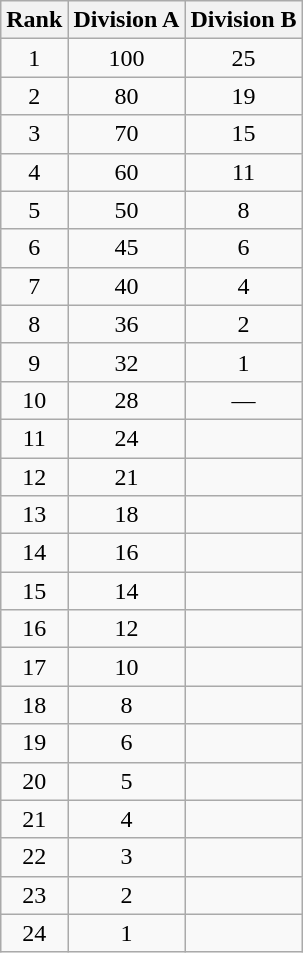<table class="wikitable" border="1" style="text-align:center">
<tr>
<th>Rank</th>
<th>Division A</th>
<th>Division B</th>
</tr>
<tr>
<td>1</td>
<td>100</td>
<td>25</td>
</tr>
<tr>
<td>2</td>
<td>80</td>
<td>19</td>
</tr>
<tr>
<td>3</td>
<td>70</td>
<td>15</td>
</tr>
<tr>
<td>4</td>
<td>60</td>
<td>11</td>
</tr>
<tr>
<td>5</td>
<td>50</td>
<td>8</td>
</tr>
<tr>
<td>6</td>
<td>45</td>
<td>6</td>
</tr>
<tr>
<td>7</td>
<td>40</td>
<td>4</td>
</tr>
<tr>
<td>8</td>
<td>36</td>
<td>2</td>
</tr>
<tr>
<td>9</td>
<td>32</td>
<td>1</td>
</tr>
<tr>
<td>10</td>
<td>28</td>
<td>—</td>
</tr>
<tr>
<td>11</td>
<td>24</td>
<td></td>
</tr>
<tr>
<td>12</td>
<td>21</td>
<td></td>
</tr>
<tr>
<td>13</td>
<td>18</td>
<td></td>
</tr>
<tr>
<td>14</td>
<td>16</td>
<td></td>
</tr>
<tr>
<td>15</td>
<td>14</td>
<td></td>
</tr>
<tr>
<td>16</td>
<td>12</td>
<td></td>
</tr>
<tr>
<td>17</td>
<td>10</td>
<td></td>
</tr>
<tr>
<td>18</td>
<td>8</td>
<td></td>
</tr>
<tr>
<td>19</td>
<td>6</td>
<td></td>
</tr>
<tr>
<td>20</td>
<td>5</td>
<td></td>
</tr>
<tr>
<td>21</td>
<td>4</td>
<td></td>
</tr>
<tr>
<td>22</td>
<td>3</td>
<td></td>
</tr>
<tr>
<td>23</td>
<td>2</td>
<td></td>
</tr>
<tr>
<td>24</td>
<td>1</td>
<td></td>
</tr>
</table>
